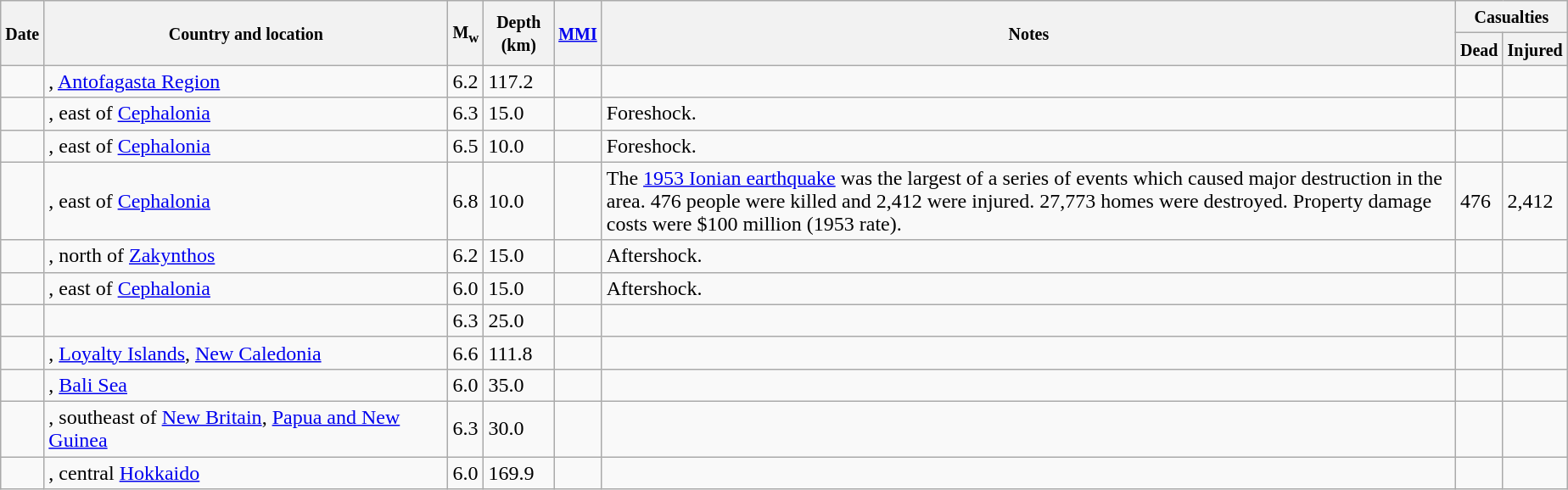<table class="wikitable sortable sort-under" style="border:1px black; margin-left:1em;">
<tr>
<th rowspan="2"><small>Date</small></th>
<th rowspan="2" style="width: 310px"><small>Country and location</small></th>
<th rowspan="2"><small>M<sub>w</sub></small></th>
<th rowspan="2"><small>Depth (km)</small></th>
<th rowspan="2"><small><a href='#'>MMI</a></small></th>
<th rowspan="2" class="unsortable"><small>Notes</small></th>
<th colspan="2"><small>Casualties</small></th>
</tr>
<tr>
<th><small>Dead</small></th>
<th><small>Injured</small></th>
</tr>
<tr>
<td></td>
<td>, <a href='#'>Antofagasta Region</a></td>
<td>6.2</td>
<td>117.2</td>
<td></td>
<td></td>
<td></td>
<td></td>
</tr>
<tr>
<td></td>
<td>, east of <a href='#'>Cephalonia</a></td>
<td>6.3</td>
<td>15.0</td>
<td></td>
<td>Foreshock.</td>
<td></td>
<td></td>
</tr>
<tr>
<td></td>
<td>, east of <a href='#'>Cephalonia</a></td>
<td>6.5</td>
<td>10.0</td>
<td></td>
<td>Foreshock.</td>
<td></td>
<td></td>
</tr>
<tr>
<td></td>
<td>, east of <a href='#'>Cephalonia</a></td>
<td>6.8</td>
<td>10.0</td>
<td></td>
<td>The <a href='#'>1953 Ionian earthquake</a> was the largest of a series of events which caused major destruction in the area. 476 people were killed and 2,412 were injured. 27,773 homes were destroyed. Property damage costs were $100 million (1953 rate).</td>
<td>476</td>
<td>2,412</td>
</tr>
<tr>
<td></td>
<td>, north of <a href='#'>Zakynthos</a></td>
<td>6.2</td>
<td>15.0</td>
<td></td>
<td>Aftershock.</td>
<td></td>
<td></td>
</tr>
<tr>
<td></td>
<td>, east of <a href='#'>Cephalonia</a></td>
<td>6.0</td>
<td>15.0</td>
<td></td>
<td>Aftershock.</td>
<td></td>
<td></td>
</tr>
<tr>
<td></td>
<td></td>
<td>6.3</td>
<td>25.0</td>
<td></td>
<td></td>
<td></td>
<td></td>
</tr>
<tr>
<td></td>
<td>, <a href='#'>Loyalty Islands</a>, <a href='#'>New Caledonia</a></td>
<td>6.6</td>
<td>111.8</td>
<td></td>
<td></td>
<td></td>
<td></td>
</tr>
<tr>
<td></td>
<td>, <a href='#'>Bali Sea</a></td>
<td>6.0</td>
<td>35.0</td>
<td></td>
<td></td>
<td></td>
<td></td>
</tr>
<tr>
<td></td>
<td>, southeast of <a href='#'>New Britain</a>, <a href='#'>Papua and New Guinea</a></td>
<td>6.3</td>
<td>30.0</td>
<td></td>
<td></td>
<td></td>
<td></td>
</tr>
<tr>
<td></td>
<td>, central <a href='#'>Hokkaido</a></td>
<td>6.0</td>
<td>169.9</td>
<td></td>
<td></td>
<td></td>
<td></td>
</tr>
</table>
